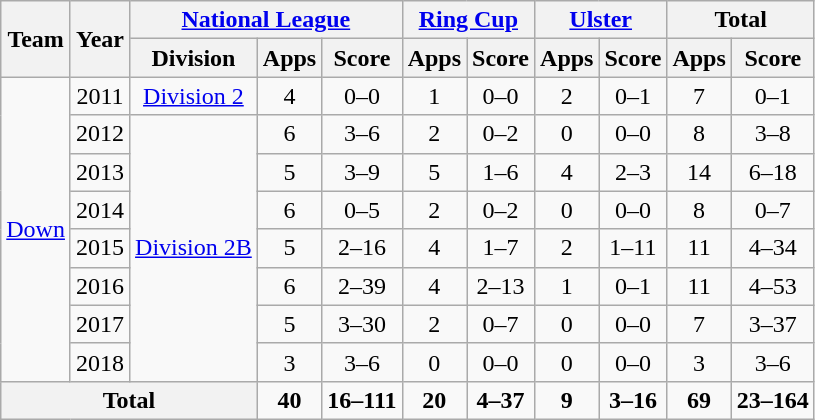<table class="wikitable" style="text-align:center">
<tr>
<th rowspan="2">Team</th>
<th rowspan="2">Year</th>
<th colspan="3"><a href='#'>National League</a></th>
<th colspan="2"><a href='#'>Ring Cup</a></th>
<th colspan="2"><a href='#'>Ulster</a></th>
<th colspan="2">Total</th>
</tr>
<tr>
<th>Division</th>
<th>Apps</th>
<th>Score</th>
<th>Apps</th>
<th>Score</th>
<th>Apps</th>
<th>Score</th>
<th>Apps</th>
<th>Score</th>
</tr>
<tr>
<td rowspan="8"><a href='#'>Down</a></td>
<td>2011</td>
<td rowspan="1"><a href='#'>Division 2</a></td>
<td>4</td>
<td>0–0</td>
<td>1</td>
<td>0–0</td>
<td>2</td>
<td>0–1</td>
<td>7</td>
<td>0–1</td>
</tr>
<tr>
<td>2012</td>
<td rowspan="7"><a href='#'>Division 2B</a></td>
<td>6</td>
<td>3–6</td>
<td>2</td>
<td>0–2</td>
<td>0</td>
<td>0–0</td>
<td>8</td>
<td>3–8</td>
</tr>
<tr>
<td>2013</td>
<td>5</td>
<td>3–9</td>
<td>5</td>
<td>1–6</td>
<td>4</td>
<td>2–3</td>
<td>14</td>
<td>6–18</td>
</tr>
<tr>
<td>2014</td>
<td>6</td>
<td>0–5</td>
<td>2</td>
<td>0–2</td>
<td>0</td>
<td>0–0</td>
<td>8</td>
<td>0–7</td>
</tr>
<tr>
<td>2015</td>
<td>5</td>
<td>2–16</td>
<td>4</td>
<td>1–7</td>
<td>2</td>
<td>1–11</td>
<td>11</td>
<td>4–34</td>
</tr>
<tr>
<td>2016</td>
<td>6</td>
<td>2–39</td>
<td>4</td>
<td>2–13</td>
<td>1</td>
<td>0–1</td>
<td>11</td>
<td>4–53</td>
</tr>
<tr>
<td>2017</td>
<td>5</td>
<td>3–30</td>
<td>2</td>
<td>0–7</td>
<td>0</td>
<td>0–0</td>
<td>7</td>
<td>3–37</td>
</tr>
<tr>
<td>2018</td>
<td>3</td>
<td>3–6</td>
<td>0</td>
<td>0–0</td>
<td>0</td>
<td>0–0</td>
<td>3</td>
<td>3–6</td>
</tr>
<tr>
<th colspan="3">Total</th>
<td><strong>40</strong></td>
<td><strong>16–111</strong></td>
<td><strong>20</strong></td>
<td><strong>4–37</strong></td>
<td><strong>9</strong></td>
<td><strong>3–16</strong></td>
<td><strong>69</strong></td>
<td><strong>23–164</strong></td>
</tr>
</table>
